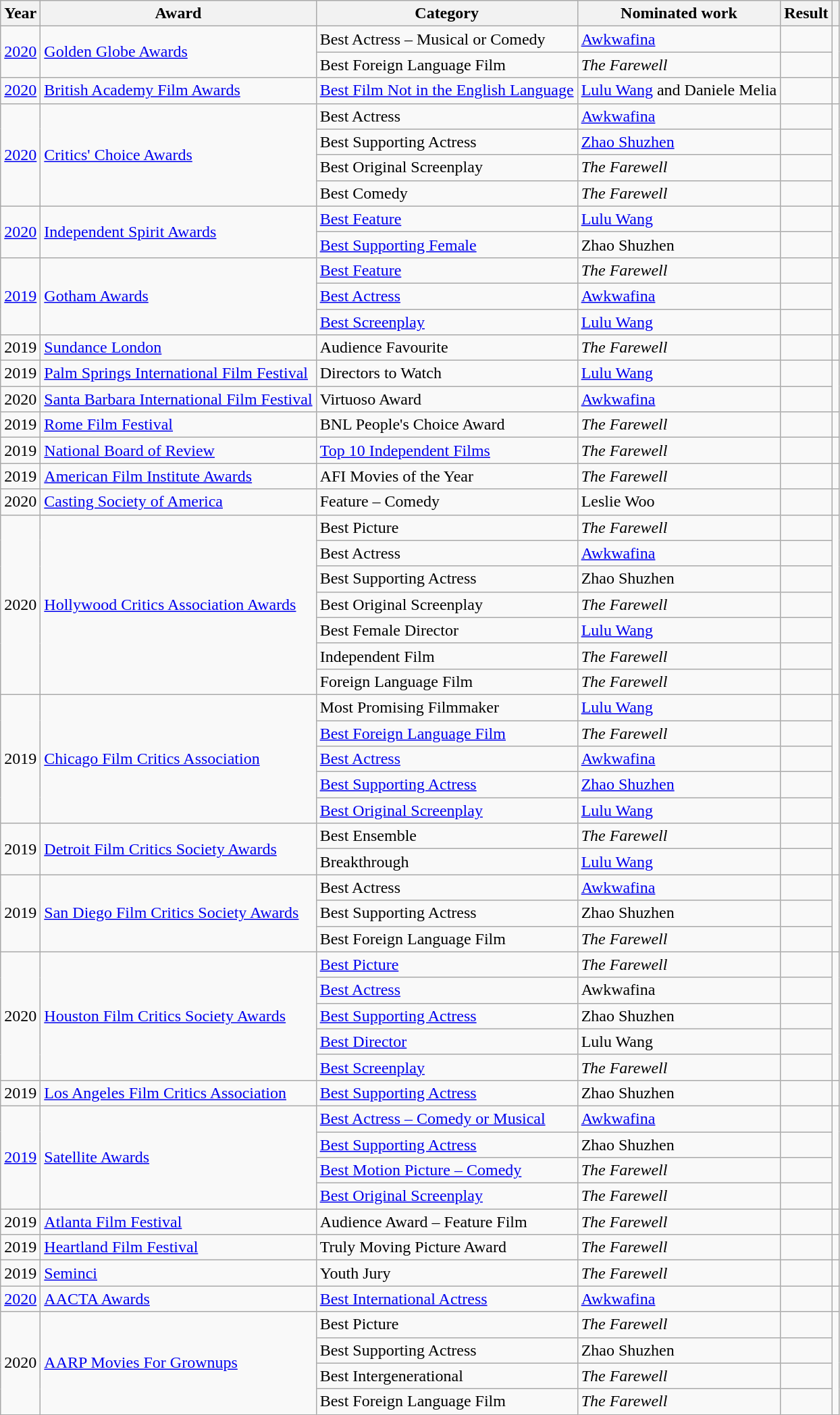<table class="wikitable sortable">
<tr>
<th>Year</th>
<th>Award</th>
<th>Category</th>
<th>Nominated work</th>
<th>Result</th>
<th></th>
</tr>
<tr>
<td rowspan="2"><a href='#'>2020</a></td>
<td rowspan="2"><a href='#'>Golden Globe Awards</a></td>
<td>Best Actress – Musical or Comedy</td>
<td><a href='#'>Awkwafina</a></td>
<td></td>
<td rowspan="2"></td>
</tr>
<tr>
<td>Best Foreign Language Film</td>
<td><em>The Farewell</em></td>
<td></td>
</tr>
<tr>
<td><a href='#'>2020</a></td>
<td><a href='#'>British Academy Film Awards</a></td>
<td><a href='#'>Best Film Not in the English Language</a></td>
<td><a href='#'>Lulu Wang</a> and Daniele Melia</td>
<td></td>
<td></td>
</tr>
<tr>
<td rowspan="4"><a href='#'>2020</a></td>
<td rowspan="4"><a href='#'>Critics' Choice Awards</a></td>
<td>Best Actress</td>
<td><a href='#'>Awkwafina</a></td>
<td></td>
<td rowspan="4"></td>
</tr>
<tr>
<td>Best Supporting Actress</td>
<td><a href='#'>Zhao Shuzhen</a></td>
<td></td>
</tr>
<tr>
<td>Best Original Screenplay</td>
<td><em>The Farewell</em></td>
<td></td>
</tr>
<tr>
<td>Best Comedy</td>
<td><em>The Farewell</em></td>
<td></td>
</tr>
<tr>
<td rowspan="2"><a href='#'>2020</a></td>
<td rowspan="2"><a href='#'>Independent Spirit Awards</a></td>
<td><a href='#'>Best Feature</a></td>
<td><a href='#'>Lulu Wang</a></td>
<td></td>
<td rowspan="2"></td>
</tr>
<tr>
<td><a href='#'>Best Supporting Female</a></td>
<td>Zhao Shuzhen</td>
<td></td>
</tr>
<tr>
<td rowspan="3"><a href='#'>2019</a></td>
<td rowspan="3"><a href='#'>Gotham Awards</a></td>
<td><a href='#'>Best Feature</a></td>
<td><em>The Farewell</em></td>
<td></td>
<td rowspan="3"></td>
</tr>
<tr>
<td><a href='#'>Best Actress</a></td>
<td><a href='#'>Awkwafina</a></td>
<td></td>
</tr>
<tr>
<td><a href='#'>Best Screenplay</a></td>
<td><a href='#'>Lulu Wang</a></td>
<td></td>
</tr>
<tr>
<td>2019</td>
<td><a href='#'>Sundance London</a></td>
<td>Audience Favourite</td>
<td><em>The Farewell</em></td>
<td></td>
<td></td>
</tr>
<tr>
<td>2019</td>
<td><a href='#'>Palm Springs International Film Festival</a></td>
<td>Directors to Watch</td>
<td><a href='#'>Lulu Wang</a></td>
<td></td>
<td rowspan=2></td>
</tr>
<tr>
<td>2020</td>
<td><a href='#'>Santa Barbara International Film Festival</a></td>
<td>Virtuoso Award</td>
<td><a href='#'>Awkwafina</a></td>
<td></td>
</tr>
<tr>
<td>2019</td>
<td><a href='#'>Rome Film Festival</a></td>
<td>BNL People's Choice Award</td>
<td><em>The Farewell</em></td>
<td></td>
<td></td>
</tr>
<tr>
<td>2019</td>
<td><a href='#'>National Board of Review</a></td>
<td><a href='#'>Top 10 Independent Films</a></td>
<td><em>The Farewell</em></td>
<td></td>
<td></td>
</tr>
<tr>
<td>2019</td>
<td><a href='#'>American Film Institute Awards</a></td>
<td>AFI Movies of the Year</td>
<td><em>The Farewell</em></td>
<td></td>
<td></td>
</tr>
<tr>
<td>2020</td>
<td><a href='#'>Casting Society of America</a></td>
<td>Feature – Comedy</td>
<td>Leslie Woo</td>
<td></td>
<td></td>
</tr>
<tr>
<td rowspan="7">2020</td>
<td rowspan="7"><a href='#'>Hollywood Critics Association Awards</a></td>
<td>Best Picture</td>
<td><em>The Farewell</em></td>
<td></td>
<td rowspan="7"></td>
</tr>
<tr>
<td>Best Actress</td>
<td><a href='#'>Awkwafina</a></td>
<td></td>
</tr>
<tr>
<td>Best Supporting Actress</td>
<td>Zhao Shuzhen</td>
<td></td>
</tr>
<tr>
<td>Best Original Screenplay</td>
<td><em>The Farewell</em></td>
<td></td>
</tr>
<tr>
<td>Best Female Director</td>
<td><a href='#'>Lulu Wang</a></td>
<td></td>
</tr>
<tr>
<td>Independent Film</td>
<td><em>The Farewell</em></td>
<td></td>
</tr>
<tr>
<td>Foreign Language Film</td>
<td><em>The Farewell</em></td>
<td></td>
</tr>
<tr>
<td rowspan=5>2019</td>
<td rowspan=5><a href='#'>Chicago Film Critics Association</a></td>
<td>Most Promising Filmmaker</td>
<td><a href='#'>Lulu Wang</a></td>
<td></td>
<td rowspan=5></td>
</tr>
<tr>
<td><a href='#'>Best Foreign Language Film</a></td>
<td><em>The Farewell</em></td>
<td></td>
</tr>
<tr>
<td><a href='#'>Best Actress</a></td>
<td><a href='#'>Awkwafina</a></td>
<td></td>
</tr>
<tr>
<td><a href='#'>Best Supporting Actress</a></td>
<td><a href='#'>Zhao Shuzhen</a></td>
<td></td>
</tr>
<tr>
<td><a href='#'>Best Original Screenplay</a></td>
<td><a href='#'>Lulu Wang</a></td>
<td></td>
</tr>
<tr>
<td rowspan="2">2019</td>
<td rowspan="2"><a href='#'>Detroit Film Critics Society Awards</a></td>
<td>Best Ensemble</td>
<td><em>The Farewell</em></td>
<td></td>
<td rowspan="2"></td>
</tr>
<tr>
<td>Breakthrough</td>
<td><a href='#'>Lulu Wang</a></td>
<td></td>
</tr>
<tr>
<td rowspan="3">2019</td>
<td rowspan="3"><a href='#'>San Diego Film Critics Society Awards</a></td>
<td>Best Actress</td>
<td><a href='#'>Awkwafina</a></td>
<td></td>
<td rowspan="3"></td>
</tr>
<tr>
<td>Best Supporting Actress</td>
<td>Zhao Shuzhen</td>
<td></td>
</tr>
<tr>
<td>Best Foreign Language Film</td>
<td><em>The Farewell</em></td>
<td></td>
</tr>
<tr>
<td rowspan="5">2020</td>
<td rowspan="5"><a href='#'>Houston Film Critics Society Awards</a></td>
<td><a href='#'>Best Picture</a></td>
<td><em>The Farewell</em></td>
<td></td>
<td rowspan="5"></td>
</tr>
<tr>
<td><a href='#'>Best Actress</a></td>
<td>Awkwafina</td>
<td></td>
</tr>
<tr>
<td><a href='#'>Best Supporting Actress</a></td>
<td>Zhao Shuzhen</td>
<td></td>
</tr>
<tr>
<td><a href='#'>Best Director</a></td>
<td>Lulu Wang</td>
<td></td>
</tr>
<tr>
<td><a href='#'>Best Screenplay</a></td>
<td><em>The Farewell</em></td>
<td></td>
</tr>
<tr>
<td>2019</td>
<td><a href='#'>Los Angeles Film Critics Association</a></td>
<td><a href='#'>Best Supporting Actress</a></td>
<td>Zhao Shuzhen</td>
<td></td>
<td></td>
</tr>
<tr>
<td rowspan="4"><a href='#'>2019</a></td>
<td rowspan="4"><a href='#'>Satellite Awards</a></td>
<td><a href='#'>Best Actress – Comedy or Musical</a></td>
<td><a href='#'>Awkwafina</a></td>
<td></td>
<td rowspan="4"></td>
</tr>
<tr>
<td><a href='#'>Best Supporting Actress</a></td>
<td>Zhao Shuzhen</td>
<td></td>
</tr>
<tr>
<td><a href='#'>Best Motion Picture – Comedy</a></td>
<td><em>The Farewell</em></td>
<td></td>
</tr>
<tr>
<td><a href='#'>Best Original Screenplay</a></td>
<td><em>The Farewell</em></td>
<td></td>
</tr>
<tr>
<td>2019</td>
<td><a href='#'>Atlanta Film Festival</a></td>
<td>Audience Award – Feature Film</td>
<td><em>The Farewell</em></td>
<td></td>
<td></td>
</tr>
<tr>
<td>2019</td>
<td><a href='#'>Heartland Film Festival</a></td>
<td>Truly Moving Picture Award</td>
<td><em>The Farewell</em></td>
<td></td>
<td></td>
</tr>
<tr>
<td>2019</td>
<td><a href='#'>Seminci</a></td>
<td>Youth Jury</td>
<td><em>The Farewell</em></td>
<td></td>
<td></td>
</tr>
<tr>
<td><a href='#'>2020</a></td>
<td><a href='#'>AACTA Awards</a></td>
<td><a href='#'>Best International Actress</a></td>
<td><a href='#'>Awkwafina</a></td>
<td></td>
<td></td>
</tr>
<tr>
<td rowspan="4">2020</td>
<td rowspan="4"><a href='#'>AARP Movies For Grownups</a></td>
<td>Best Picture</td>
<td><em>The Farewell</em></td>
<td></td>
<td rowspan="4"></td>
</tr>
<tr>
<td>Best Supporting Actress</td>
<td>Zhao Shuzhen</td>
<td></td>
</tr>
<tr>
<td>Best Intergenerational</td>
<td><em>The Farewell</em></td>
<td></td>
</tr>
<tr>
<td>Best Foreign Language Film</td>
<td><em>The Farewell</em></td>
<td></td>
</tr>
</table>
